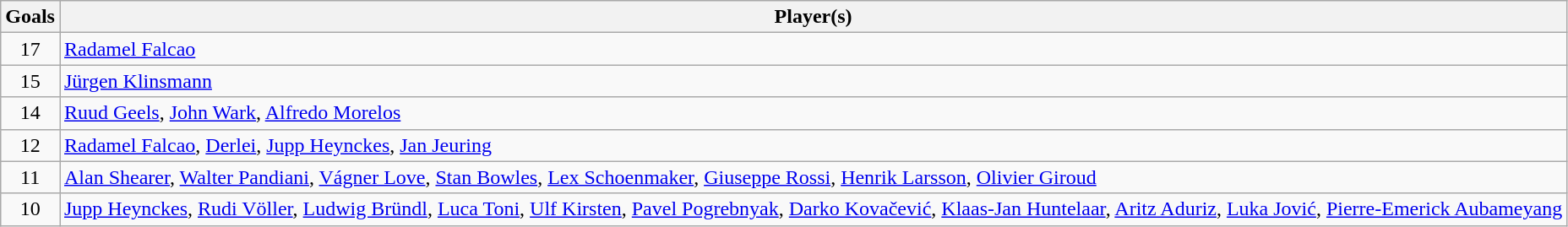<table class="wikitable">
<tr>
<th>Goals</th>
<th>Player(s)</th>
</tr>
<tr>
<td align=center>17</td>
<td align=left><a href='#'>Radamel Falcao</a></td>
</tr>
<tr>
<td align=center>15</td>
<td><a href='#'>Jürgen Klinsmann</a></td>
</tr>
<tr>
<td align=center>14</td>
<td><a href='#'>Ruud Geels</a>, <a href='#'>John Wark</a>, <a href='#'>Alfredo Morelos</a></td>
</tr>
<tr>
<td align=center>12</td>
<td><a href='#'>Radamel Falcao</a>, <a href='#'>Derlei</a>, <a href='#'>Jupp Heynckes</a>, <a href='#'>Jan Jeuring</a></td>
</tr>
<tr>
<td align=center>11</td>
<td><a href='#'>Alan Shearer</a>, <a href='#'>Walter Pandiani</a>, <a href='#'>Vágner Love</a>, <a href='#'>Stan Bowles</a>, <a href='#'>Lex Schoenmaker</a>, <a href='#'>Giuseppe Rossi</a>, <a href='#'>Henrik Larsson</a>, <a href='#'>Olivier Giroud</a></td>
</tr>
<tr>
<td align=center>10</td>
<td><a href='#'>Jupp Heynckes</a>, <a href='#'>Rudi Völler</a>, <a href='#'>Ludwig Bründl</a>, <a href='#'>Luca Toni</a>, <a href='#'>Ulf Kirsten</a>, <a href='#'>Pavel Pogrebnyak</a>, <a href='#'>Darko Kovačević</a>, <a href='#'>Klaas-Jan Huntelaar</a>, <a href='#'>Aritz Aduriz</a>, <a href='#'>Luka Jović</a>, <a href='#'>Pierre-Emerick Aubameyang</a></td>
</tr>
</table>
